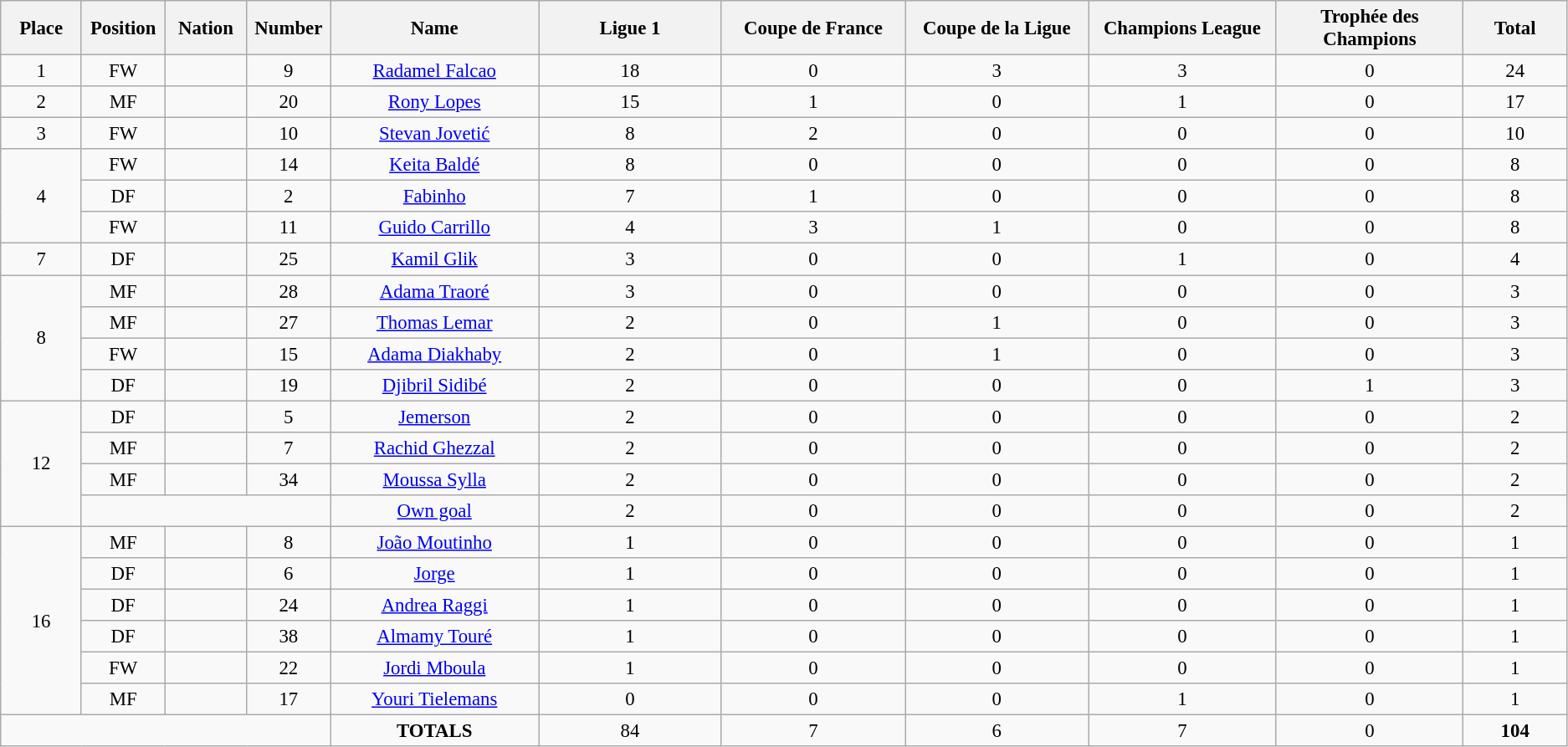<table class="wikitable" style="font-size: 95%; text-align: center;">
<tr>
<th width=60>Place</th>
<th width=60>Position</th>
<th width=60>Nation</th>
<th width=60>Number</th>
<th width=170>Name</th>
<th width=150>Ligue 1</th>
<th width=150>Coupe de France</th>
<th width=150>Coupe de la Ligue</th>
<th width=150>Champions League</th>
<th width=150>Trophée des Champions</th>
<th width=80>Total</th>
</tr>
<tr>
<td>1</td>
<td>FW</td>
<td></td>
<td>9</td>
<td><a href='#'>Radamel Falcao</a></td>
<td>18</td>
<td>0</td>
<td>3</td>
<td>3</td>
<td>0</td>
<td>24</td>
</tr>
<tr>
<td>2</td>
<td>MF</td>
<td></td>
<td>20</td>
<td><a href='#'>Rony Lopes</a></td>
<td>15</td>
<td>1</td>
<td>0</td>
<td>1</td>
<td>0</td>
<td>17</td>
</tr>
<tr>
<td>3</td>
<td>FW</td>
<td></td>
<td>10</td>
<td><a href='#'>Stevan Jovetić</a></td>
<td>8</td>
<td>2</td>
<td>0</td>
<td>0</td>
<td>0</td>
<td>10</td>
</tr>
<tr>
<td rowspan="3">4</td>
<td>FW</td>
<td></td>
<td>14</td>
<td><a href='#'>Keita Baldé</a></td>
<td>8</td>
<td>0</td>
<td>0</td>
<td>0</td>
<td>0</td>
<td>8</td>
</tr>
<tr>
<td>DF</td>
<td></td>
<td>2</td>
<td><a href='#'>Fabinho</a></td>
<td>7</td>
<td>1</td>
<td>0</td>
<td>0</td>
<td>0</td>
<td>8</td>
</tr>
<tr>
<td>FW</td>
<td></td>
<td>11</td>
<td><a href='#'>Guido Carrillo</a></td>
<td>4</td>
<td>3</td>
<td>1</td>
<td>0</td>
<td>0</td>
<td>8</td>
</tr>
<tr>
<td>7</td>
<td>DF</td>
<td></td>
<td>25</td>
<td><a href='#'>Kamil Glik</a></td>
<td>3</td>
<td>0</td>
<td>0</td>
<td>1</td>
<td>0</td>
<td>4</td>
</tr>
<tr>
<td rowspan="4">8</td>
<td>MF</td>
<td></td>
<td>28</td>
<td><a href='#'>Adama Traoré</a></td>
<td>3</td>
<td>0</td>
<td>0</td>
<td>0</td>
<td>0</td>
<td>3</td>
</tr>
<tr>
<td>MF</td>
<td></td>
<td>27</td>
<td><a href='#'>Thomas Lemar</a></td>
<td>2</td>
<td>0</td>
<td>1</td>
<td>0</td>
<td>0</td>
<td>3</td>
</tr>
<tr>
<td>FW</td>
<td></td>
<td>15</td>
<td><a href='#'>Adama Diakhaby</a></td>
<td>2</td>
<td>0</td>
<td>1</td>
<td>0</td>
<td>0</td>
<td>3</td>
</tr>
<tr>
<td>DF</td>
<td></td>
<td>19</td>
<td><a href='#'>Djibril Sidibé</a></td>
<td>2</td>
<td>0</td>
<td>0</td>
<td>0</td>
<td>1</td>
<td>3</td>
</tr>
<tr>
<td rowspan="4">12</td>
<td>DF</td>
<td></td>
<td>5</td>
<td><a href='#'>Jemerson</a></td>
<td>2</td>
<td>0</td>
<td>0</td>
<td>0</td>
<td>0</td>
<td>2</td>
</tr>
<tr>
<td>MF</td>
<td></td>
<td>7</td>
<td><a href='#'>Rachid Ghezzal</a></td>
<td>2</td>
<td>0</td>
<td>0</td>
<td>0</td>
<td>0</td>
<td>2</td>
</tr>
<tr>
<td>MF</td>
<td></td>
<td>34</td>
<td><a href='#'>Moussa Sylla</a></td>
<td>2</td>
<td>0</td>
<td>0</td>
<td>0</td>
<td>0</td>
<td>2</td>
</tr>
<tr>
<td colspan="3"></td>
<td><a href='#'>Own goal</a></td>
<td>2</td>
<td>0</td>
<td>0</td>
<td>0</td>
<td>0</td>
<td>2</td>
</tr>
<tr>
<td rowspan="6">16</td>
<td>MF</td>
<td></td>
<td>8</td>
<td><a href='#'>João Moutinho</a></td>
<td>1</td>
<td>0</td>
<td>0</td>
<td>0</td>
<td>0</td>
<td>1</td>
</tr>
<tr>
<td>DF</td>
<td></td>
<td>6</td>
<td><a href='#'>Jorge</a></td>
<td>1</td>
<td>0</td>
<td>0</td>
<td>0</td>
<td>0</td>
<td>1</td>
</tr>
<tr>
<td>DF</td>
<td></td>
<td>24</td>
<td><a href='#'>Andrea Raggi</a></td>
<td>1</td>
<td>0</td>
<td>0</td>
<td>0</td>
<td>0</td>
<td>1</td>
</tr>
<tr>
<td>DF</td>
<td></td>
<td>38</td>
<td><a href='#'>Almamy Touré</a></td>
<td>1</td>
<td>0</td>
<td>0</td>
<td>0</td>
<td>0</td>
<td>1</td>
</tr>
<tr>
<td>FW</td>
<td></td>
<td>22</td>
<td><a href='#'>Jordi Mboula</a></td>
<td>1</td>
<td>0</td>
<td>0</td>
<td>0</td>
<td>0</td>
<td>1</td>
</tr>
<tr>
<td>MF</td>
<td></td>
<td>17</td>
<td><a href='#'>Youri Tielemans</a></td>
<td>0</td>
<td>0</td>
<td>0</td>
<td>1</td>
<td>0</td>
<td>1</td>
</tr>
<tr>
<td colspan="4"></td>
<td><strong>TOTALS</strong></td>
<td>84</td>
<td>7</td>
<td>6</td>
<td>7</td>
<td>0</td>
<td><strong>104</strong></td>
</tr>
</table>
